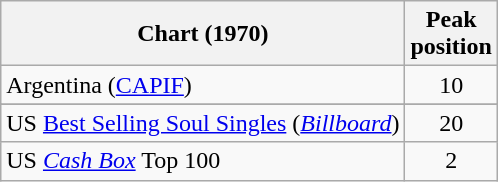<table class="wikitable sortable">
<tr>
<th align="left">Chart (1970)</th>
<th align="left">Peak<br>position</th>
</tr>
<tr>
<td>Argentina (<a href='#'>CAPIF</a>) </td>
<td align="center">10</td>
</tr>
<tr>
</tr>
<tr>
</tr>
<tr>
</tr>
<tr>
</tr>
<tr>
</tr>
<tr>
</tr>
<tr>
</tr>
<tr>
<td scope="row">US <a href='#'>Best Selling Soul Singles</a> (<em><a href='#'>Billboard</a></em>)</td>
<td style="text-align:center;">20</td>
</tr>
<tr>
<td>US <a href='#'><em>Cash Box</em></a> Top 100</td>
<td align="center">2</td>
</tr>
</table>
